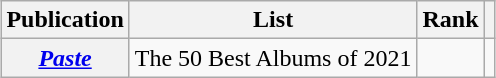<table class="wikitable sortable plainrowheaders" style="margin-left: auto; margin-right: auto; border: none;">
<tr>
<th scope="col">Publication</th>
<th scope="col" class="unsortable">List</th>
<th scope="col" data-sort-type="number">Rank</th>
<th scope="col" class="unsortable"></th>
</tr>
<tr>
<th scope="row"><em><a href='#'>Paste</a></em></th>
<td>The 50 Best Albums of 2021</td>
<td></td>
<td></td>
</tr>
</table>
